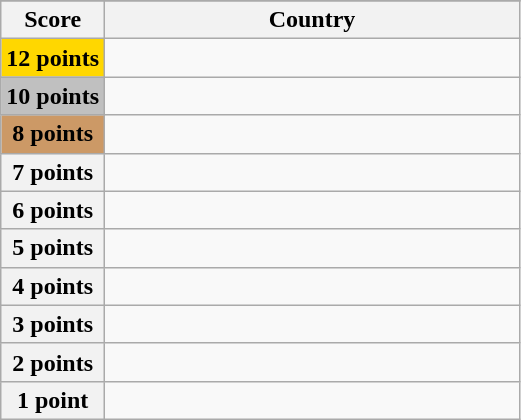<table class="wikitable">
<tr>
</tr>
<tr>
<th scope="col" width="20%">Score</th>
<th scope="col">Country</th>
</tr>
<tr>
<th scope="row" style="background:gold">12 points</th>
<td></td>
</tr>
<tr>
<th scope="row" style="background:silver">10 points</th>
<td></td>
</tr>
<tr>
<th scope="row" style="background:#CC9966">8 points</th>
<td></td>
</tr>
<tr>
<th scope="row">7 points</th>
<td></td>
</tr>
<tr>
<th scope="row">6 points</th>
<td></td>
</tr>
<tr>
<th scope="row">5 points</th>
<td></td>
</tr>
<tr>
<th scope="row">4 points</th>
<td></td>
</tr>
<tr>
<th scope="row">3 points</th>
<td></td>
</tr>
<tr>
<th scope="row">2 points</th>
<td></td>
</tr>
<tr>
<th scope="row">1 point</th>
<td></td>
</tr>
</table>
